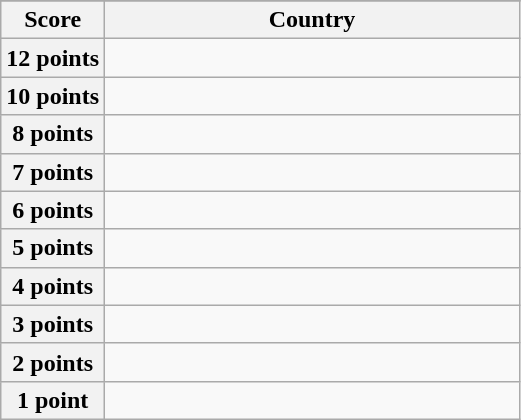<table class="wikitable">
<tr>
</tr>
<tr>
<th scope="col" width="20%">Score</th>
<th scope="col">Country</th>
</tr>
<tr>
<th scope="row">12 points</th>
<td></td>
</tr>
<tr>
<th scope="row">10 points</th>
<td></td>
</tr>
<tr>
<th scope="row">8 points</th>
<td></td>
</tr>
<tr>
<th scope="row">7 points</th>
<td></td>
</tr>
<tr>
<th scope="row">6 points</th>
<td></td>
</tr>
<tr>
<th scope="row">5 points</th>
<td></td>
</tr>
<tr>
<th scope="row">4 points</th>
<td></td>
</tr>
<tr>
<th scope="row">3 points</th>
<td></td>
</tr>
<tr>
<th scope="row">2 points</th>
<td></td>
</tr>
<tr>
<th scope="row">1 point</th>
<td></td>
</tr>
</table>
